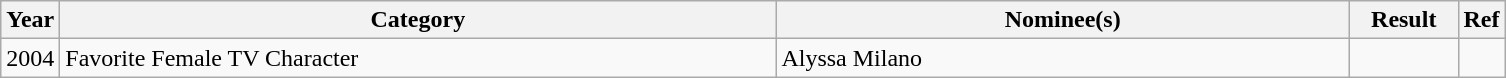<table class="wikitable">
<tr>
<th>Year</th>
<th width=470>Category</th>
<th width=375>Nominee(s)</th>
<th width=65>Result</th>
<th>Ref</th>
</tr>
<tr>
<td>2004</td>
<td>Favorite Female TV Character</td>
<td>Alyssa Milano</td>
<td></td>
<td></td>
</tr>
</table>
